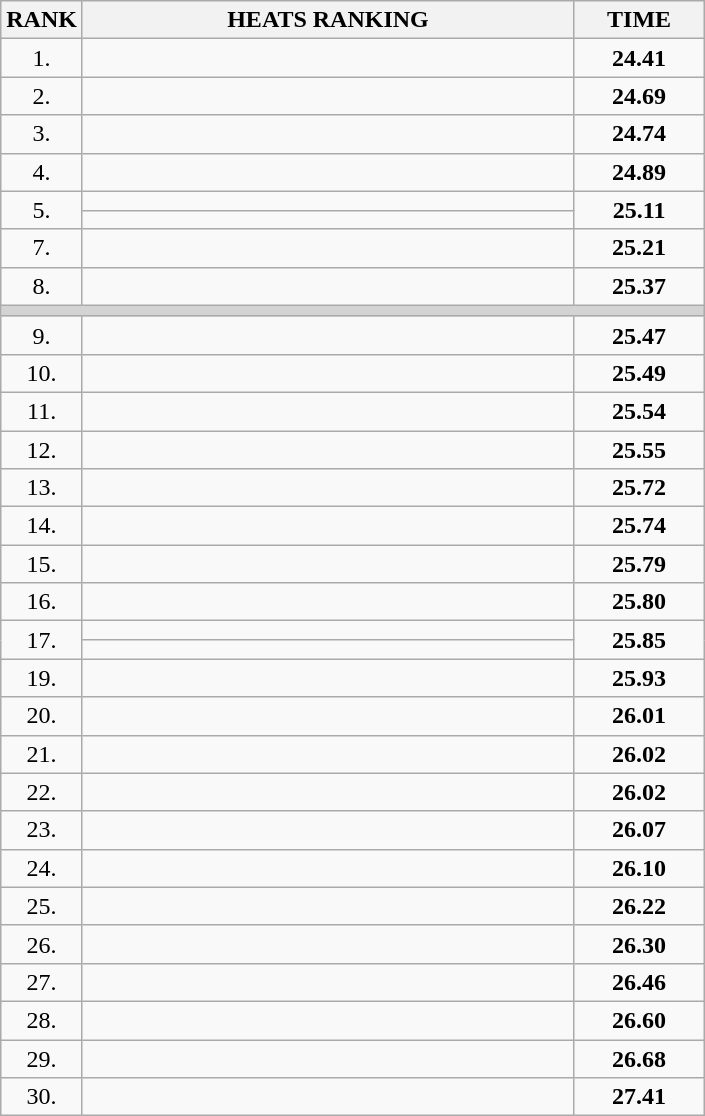<table class="wikitable">
<tr>
<th>RANK</th>
<th style="width: 20em">HEATS RANKING</th>
<th style="width: 5em">TIME</th>
</tr>
<tr>
<td align="center">1.</td>
<td></td>
<td align="center"><strong>24.41</strong></td>
</tr>
<tr>
<td align="center">2.</td>
<td></td>
<td align="center"><strong>24.69</strong></td>
</tr>
<tr>
<td align="center">3.</td>
<td></td>
<td align="center"><strong>24.74</strong></td>
</tr>
<tr>
<td align="center">4.</td>
<td></td>
<td align="center"><strong>24.89</strong></td>
</tr>
<tr>
<td rowspan=2 align="center">5.</td>
<td></td>
<td rowspan=2 align="center"><strong>25.11</strong></td>
</tr>
<tr>
<td></td>
</tr>
<tr>
<td align="center">7.</td>
<td></td>
<td align="center"><strong>25.21</strong></td>
</tr>
<tr>
<td align="center">8.</td>
<td></td>
<td align="center"><strong>25.37</strong></td>
</tr>
<tr>
<td colspan=3 bgcolor=lightgray></td>
</tr>
<tr>
<td align="center">9.</td>
<td></td>
<td align="center"><strong>25.47 </strong></td>
</tr>
<tr>
<td align="center">10.</td>
<td></td>
<td align="center"><strong>25.49 </strong></td>
</tr>
<tr>
<td align="center">11.</td>
<td></td>
<td align="center"><strong>25.54 </strong></td>
</tr>
<tr>
<td align="center">12.</td>
<td></td>
<td align="center"><strong>25.55 </strong></td>
</tr>
<tr>
<td align="center">13.</td>
<td></td>
<td align="center"><strong>25.72 </strong></td>
</tr>
<tr>
<td align="center">14.</td>
<td></td>
<td align="center"><strong>25.74 </strong></td>
</tr>
<tr>
<td align="center">15.</td>
<td></td>
<td align="center"><strong>25.79 </strong></td>
</tr>
<tr>
<td align="center">16.</td>
<td></td>
<td align="center"><strong>25.80 </strong></td>
</tr>
<tr>
<td rowspan=2 align="center">17.</td>
<td></td>
<td rowspan=2 align="center"><strong>25.85</strong></td>
</tr>
<tr>
<td></td>
</tr>
<tr>
<td align="center">19.</td>
<td></td>
<td align="center"><strong>25.93 </strong></td>
</tr>
<tr>
<td align="center">20.</td>
<td></td>
<td align="center"><strong>26.01 </strong></td>
</tr>
<tr>
<td align="center">21.</td>
<td></td>
<td align="center"><strong>26.02 </strong></td>
</tr>
<tr>
<td align="center">22.</td>
<td></td>
<td align="center"><strong>26.02 </strong></td>
</tr>
<tr>
<td align="center">23.</td>
<td></td>
<td align="center"><strong>26.07 </strong></td>
</tr>
<tr>
<td align="center">24.</td>
<td></td>
<td align="center"><strong>26.10 </strong></td>
</tr>
<tr>
<td align="center">25.</td>
<td></td>
<td align="center"><strong>26.22 </strong></td>
</tr>
<tr>
<td align="center">26.</td>
<td></td>
<td align="center"><strong>26.30 </strong></td>
</tr>
<tr>
<td align="center">27.</td>
<td></td>
<td align="center"><strong>26.46 </strong></td>
</tr>
<tr>
<td align="center">28.</td>
<td></td>
<td align="center"><strong>26.60 </strong></td>
</tr>
<tr>
<td align="center">29.</td>
<td></td>
<td align="center"><strong>26.68 </strong></td>
</tr>
<tr>
<td align="center">30.</td>
<td></td>
<td align="center"><strong>27.41</strong></td>
</tr>
</table>
